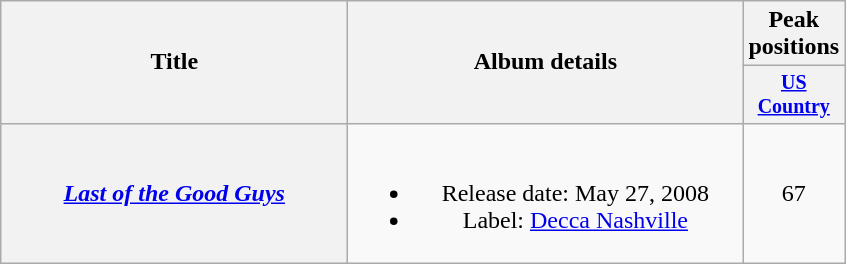<table class="wikitable plainrowheaders" style="text-align:center;">
<tr>
<th rowspan="2" style="width:14em;">Title</th>
<th rowspan="2" style="width:16em;">Album details</th>
<th colspan="1">Peak positions</th>
</tr>
<tr style="font-size:smaller;">
<th width="60"><a href='#'>US Country</a></th>
</tr>
<tr>
<th scope="row"><em><a href='#'>Last of the Good Guys</a></em></th>
<td><br><ul><li>Release date: May 27, 2008</li><li>Label: <a href='#'>Decca Nashville</a></li></ul></td>
<td>67</td>
</tr>
</table>
